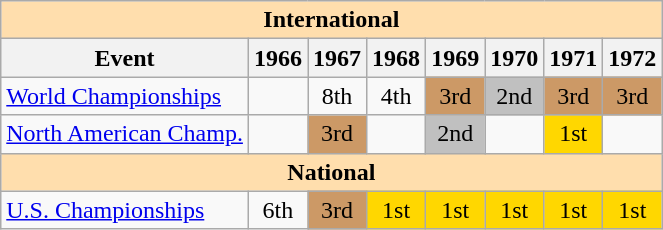<table class="wikitable" style="text-align:center">
<tr>
<th style="background-color: #ffdead; " colspan=8 align=center>International</th>
</tr>
<tr>
<th>Event</th>
<th>1966</th>
<th>1967</th>
<th>1968</th>
<th>1969</th>
<th>1970</th>
<th>1971</th>
<th>1972</th>
</tr>
<tr>
<td align=left><a href='#'>World Championships</a></td>
<td></td>
<td>8th</td>
<td>4th</td>
<td bgcolor=cc9966>3rd</td>
<td bgcolor=silver>2nd</td>
<td bgcolor=cc9966>3rd</td>
<td bgcolor=cc9966>3rd</td>
</tr>
<tr>
<td align=left><a href='#'>North American Champ.</a></td>
<td></td>
<td bgcolor=cc9966>3rd</td>
<td></td>
<td bgcolor=silver>2nd</td>
<td></td>
<td bgcolor=gold>1st</td>
<td></td>
</tr>
<tr>
<th style="background-color: #ffdead; " colspan=8 align=center>National</th>
</tr>
<tr>
<td align=left><a href='#'>U.S. Championships</a></td>
<td>6th</td>
<td bgcolor=cc9966>3rd</td>
<td bgcolor=gold>1st</td>
<td bgcolor=gold>1st</td>
<td bgcolor=gold>1st</td>
<td bgcolor=gold>1st</td>
<td bgcolor=gold>1st</td>
</tr>
</table>
